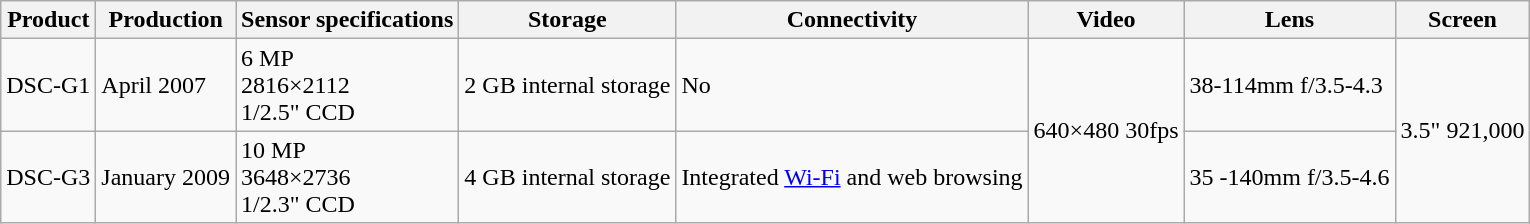<table class="wikitable">
<tr>
<th>Product</th>
<th>Production</th>
<th>Sensor specifications</th>
<th>Storage</th>
<th>Connectivity</th>
<th>Video</th>
<th>Lens</th>
<th>Screen</th>
</tr>
<tr>
<td>DSC-G1</td>
<td>April 2007</td>
<td>6 MP<br>2816×2112<br>1/2.5" CCD</td>
<td>2 GB internal storage</td>
<td>No</td>
<td rowspan="2">640×480 30fps</td>
<td>38-114mm f/3.5-4.3</td>
<td rowspan="2">3.5" 921,000</td>
</tr>
<tr>
<td>DSC-G3</td>
<td>January 2009</td>
<td>10 MP<br>3648×2736<br>1/2.3" CCD</td>
<td>4 GB internal storage</td>
<td>Integrated <a href='#'>Wi-Fi</a> and web browsing</td>
<td>35 -140mm f/3.5-4.6</td>
</tr>
</table>
